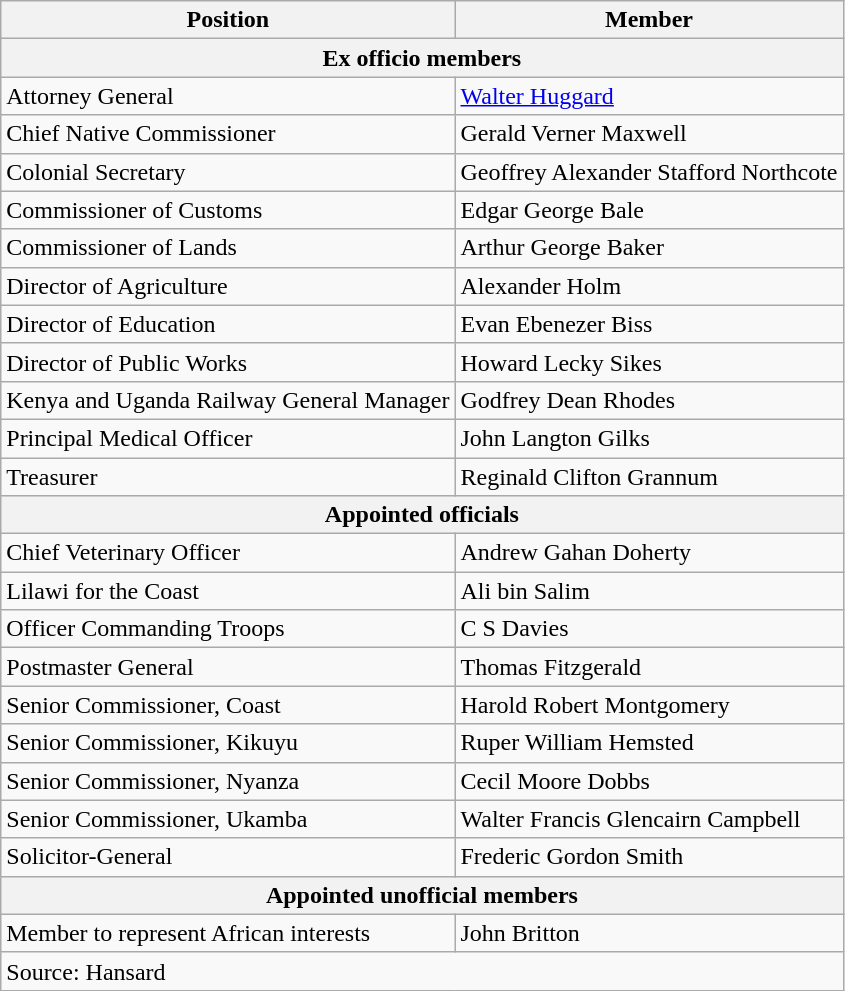<table class=wikitable>
<tr>
<th>Position</th>
<th>Member</th>
</tr>
<tr>
<th colspan=2>Ex officio members</th>
</tr>
<tr>
<td>Attorney General</td>
<td><a href='#'>Walter Huggard</a></td>
</tr>
<tr>
<td>Chief Native Commissioner</td>
<td>Gerald Verner Maxwell</td>
</tr>
<tr>
<td>Colonial Secretary</td>
<td>Geoffrey Alexander Stafford Northcote</td>
</tr>
<tr>
<td>Commissioner of Customs</td>
<td>Edgar George Bale</td>
</tr>
<tr>
<td>Commissioner of Lands</td>
<td>Arthur George Baker</td>
</tr>
<tr>
<td>Director of Agriculture</td>
<td>Alexander Holm</td>
</tr>
<tr>
<td>Director of Education</td>
<td>Evan Ebenezer Biss</td>
</tr>
<tr>
<td>Director of Public Works</td>
<td>Howard Lecky Sikes</td>
</tr>
<tr>
<td>Kenya and Uganda Railway General Manager</td>
<td>Godfrey Dean Rhodes</td>
</tr>
<tr>
<td>Principal Medical Officer</td>
<td>John Langton Gilks</td>
</tr>
<tr>
<td>Treasurer</td>
<td>Reginald Clifton Grannum</td>
</tr>
<tr>
<th colspan=2>Appointed officials</th>
</tr>
<tr>
<td>Chief Veterinary Officer</td>
<td>Andrew Gahan Doherty</td>
</tr>
<tr>
<td>Lilawi for the Coast</td>
<td>Ali bin Salim</td>
</tr>
<tr>
<td>Officer Commanding Troops</td>
<td>C S Davies</td>
</tr>
<tr>
<td>Postmaster General</td>
<td>Thomas Fitzgerald</td>
</tr>
<tr>
<td>Senior Commissioner, Coast</td>
<td>Harold Robert Montgomery</td>
</tr>
<tr>
<td>Senior Commissioner, Kikuyu</td>
<td>Ruper William Hemsted</td>
</tr>
<tr>
<td>Senior Commissioner, Nyanza</td>
<td>Cecil Moore Dobbs</td>
</tr>
<tr>
<td>Senior Commissioner, Ukamba</td>
<td>Walter Francis Glencairn Campbell</td>
</tr>
<tr>
<td>Solicitor-General</td>
<td>Frederic Gordon Smith</td>
</tr>
<tr>
<th colspan=2>Appointed unofficial members</th>
</tr>
<tr>
<td>Member to represent African interests</td>
<td>John Britton</td>
</tr>
<tr>
<td colspan=2>Source: Hansard</td>
</tr>
</table>
